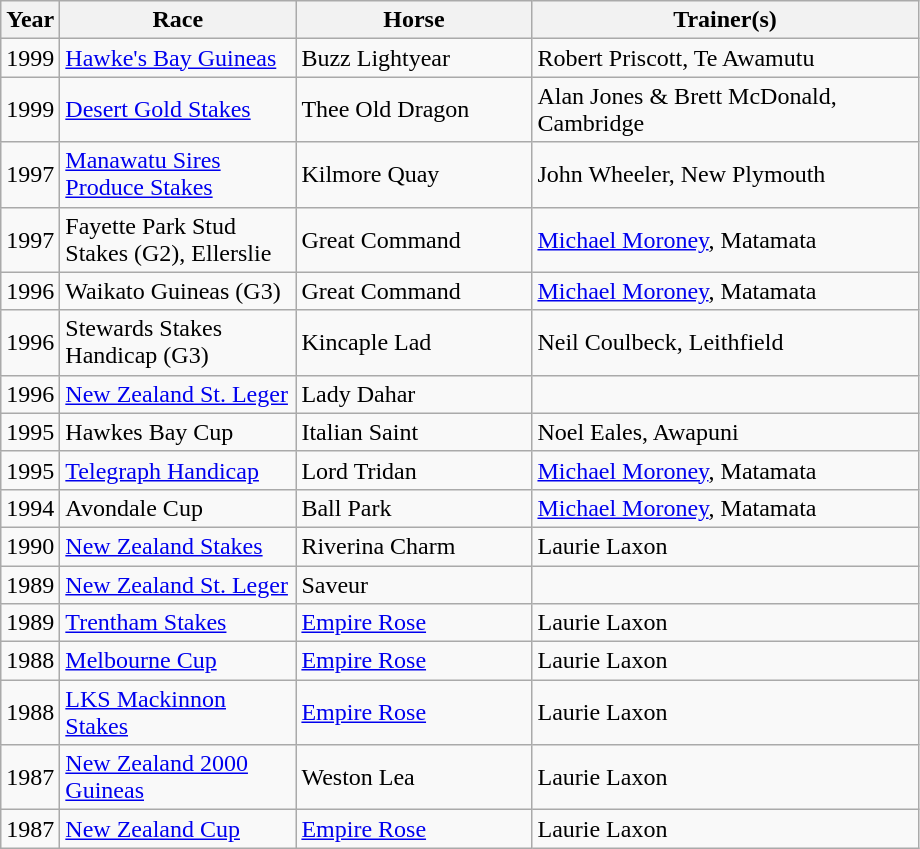<table class="wikitable sortable">
<tr>
<th width="30px">Year<br></th>
<th width="150px">Race<br></th>
<th width="150px">Horse<br></th>
<th width="250px">Trainer(s)<br></th>
</tr>
<tr>
<td>1999</td>
<td><a href='#'>Hawke's Bay Guineas</a></td>
<td>Buzz Lightyear</td>
<td>Robert Priscott, Te Awamutu</td>
</tr>
<tr>
<td>1999</td>
<td><a href='#'>Desert Gold Stakes</a></td>
<td>Thee Old Dragon</td>
<td>Alan Jones & Brett McDonald, Cambridge</td>
</tr>
<tr>
<td>1997</td>
<td><a href='#'>Manawatu Sires Produce Stakes</a></td>
<td>Kilmore Quay</td>
<td>John Wheeler, New Plymouth</td>
</tr>
<tr>
<td>1997</td>
<td>Fayette Park Stud Stakes (G2), Ellerslie</td>
<td>Great Command</td>
<td><a href='#'>Michael Moroney</a>, Matamata</td>
</tr>
<tr>
<td>1996</td>
<td>Waikato Guineas (G3)</td>
<td>Great Command</td>
<td><a href='#'>Michael Moroney</a>, Matamata</td>
</tr>
<tr>
<td>1996</td>
<td>Stewards Stakes Handicap (G3)</td>
<td>Kincaple Lad</td>
<td>Neil Coulbeck, Leithfield</td>
</tr>
<tr>
<td>1996</td>
<td><a href='#'>New Zealand St. Leger</a></td>
<td>Lady Dahar</td>
<td></td>
</tr>
<tr>
<td>1995</td>
<td>Hawkes Bay Cup</td>
<td>Italian Saint</td>
<td>Noel Eales, Awapuni</td>
</tr>
<tr>
<td>1995</td>
<td><a href='#'>Telegraph Handicap</a></td>
<td>Lord Tridan</td>
<td><a href='#'>Michael Moroney</a>, Matamata</td>
</tr>
<tr>
<td>1994</td>
<td>Avondale Cup</td>
<td>Ball Park</td>
<td><a href='#'>Michael Moroney</a>, Matamata</td>
</tr>
<tr>
<td>1990</td>
<td><a href='#'>New Zealand Stakes</a></td>
<td>Riverina Charm</td>
<td>Laurie Laxon</td>
</tr>
<tr>
<td>1989</td>
<td><a href='#'>New Zealand St. Leger</a></td>
<td>Saveur</td>
<td></td>
</tr>
<tr>
<td>1989</td>
<td><a href='#'>Trentham Stakes</a></td>
<td><a href='#'>Empire Rose</a></td>
<td>Laurie Laxon</td>
</tr>
<tr>
<td>1988</td>
<td><a href='#'>Melbourne Cup</a></td>
<td><a href='#'>Empire Rose</a></td>
<td>Laurie Laxon</td>
</tr>
<tr>
<td>1988</td>
<td><a href='#'>LKS Mackinnon Stakes</a></td>
<td><a href='#'>Empire Rose</a></td>
<td>Laurie Laxon</td>
</tr>
<tr>
<td>1987</td>
<td><a href='#'>New Zealand 2000 Guineas</a></td>
<td>Weston Lea</td>
<td>Laurie Laxon</td>
</tr>
<tr>
<td>1987</td>
<td><a href='#'>New Zealand Cup</a></td>
<td><a href='#'>Empire Rose</a></td>
<td>Laurie Laxon</td>
</tr>
</table>
